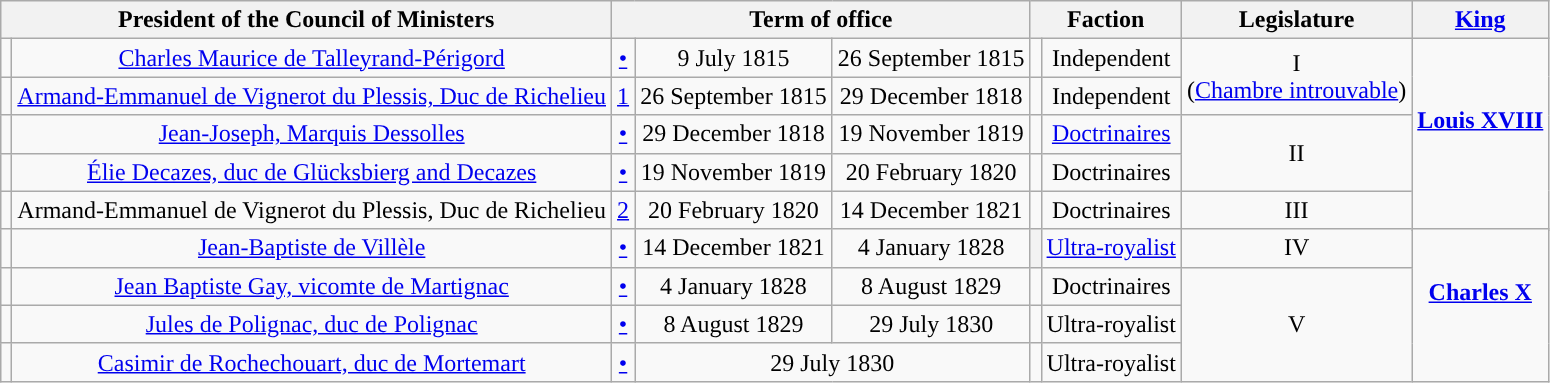<table class="wikitable" style="text-align:center">
<tr>
<th colspan=2>President of the Council of Ministers<br></th>
<th colspan=3>Term of office</th>
<th colspan=2>Faction</th>
<th>Legislature<br></th>
<th><a href='#'>King</a><br></th>
</tr>
<tr>
<td></td>
<td><a href='#'>Charles Maurice de Talleyrand-Périgord</a><br></td>
<td><a href='#'>•</a></td>
<td>9 July 1815</td>
<td>26 September 1815</td>
<td style="background:"></td>
<td>Independent</td>
<td rowspan=2>I<br>(<a href='#'>Chambre introuvable</a>)<br></td>
<td rowspan=6><strong><a href='#'>Louis XVIII</a></strong><br><br></td>
</tr>
<tr>
<td></td>
<td><a href='#'>Armand-Emmanuel de Vignerot du Plessis, Duc de Richelieu</a><br></td>
<td><a href='#'>1</a></td>
<td>26 September 1815</td>
<td>29 December 1818</td>
<td style="background:"></td>
<td>Independent</td>
</tr>
<tr>
<td></td>
<td><a href='#'>Jean-Joseph, Marquis Dessolles</a><br></td>
<td><a href='#'>•</a></td>
<td>29 December 1818</td>
<td>19 November 1819</td>
<td style="background:"></td>
<td><a href='#'>Doctrinaires</a></td>
<td rowspan=2>II<br></td>
</tr>
<tr>
<td></td>
<td><a href='#'>Élie Decazes, duc de Glücksbierg and Decazes</a><br></td>
<td><a href='#'>•</a></td>
<td>19 November 1819</td>
<td>20 February 1820</td>
<td style="background:"></td>
<td>Doctrinaires</td>
</tr>
<tr>
<td></td>
<td>Armand-Emmanuel de Vignerot du Plessis, Duc de Richelieu<br></td>
<td><a href='#'>2</a></td>
<td>20 February 1820</td>
<td>14 December 1821</td>
<td style="background:"></td>
<td>Doctrinaires</td>
<td rowspan=2>III<br></td>
</tr>
<tr>
<td rowspan=2></td>
<td rowspan=2><a href='#'>Jean-Baptiste de Villèle</a><br></td>
<td rowspan=2><a href='#'>•</a></td>
<td rowspan=2>14 December 1821</td>
<td rowspan=2>4 January 1828</td>
<th rowspan=2 style="background:"></th>
<td rowspan=2><a href='#'>Ultra-royalist</a></td>
</tr>
<tr>
<td>IV<br></td>
<td rowspan=4><strong><a href='#'>Charles X</a></strong><br><br></td>
</tr>
<tr>
<td></td>
<td><a href='#'>Jean Baptiste Gay, vicomte de Martignac</a><br></td>
<td><a href='#'>•</a></td>
<td>4 January 1828</td>
<td>8 August 1829</td>
<td style="background:"></td>
<td>Doctrinaires</td>
<td rowspan=3>V<br></td>
</tr>
<tr>
<td></td>
<td><a href='#'>Jules de Polignac, duc de Polignac</a><br></td>
<td><a href='#'>•</a></td>
<td>8 August 1829</td>
<td>29 July 1830</td>
<td style="background:"></td>
<td>Ultra-royalist</td>
</tr>
<tr>
<td></td>
<td><a href='#'>Casimir de Rochechouart, duc de Mortemart</a><br></td>
<td><a href='#'>•</a></td>
<td colspan=2>29 July 1830</td>
<td style="background:"></td>
<td>Ultra-royalist</td>
</tr>
</table>
